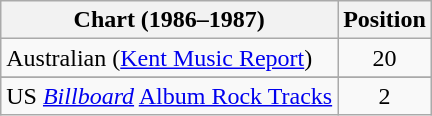<table class="wikitable sortable">
<tr>
<th scope="col">Chart (1986–1987)</th>
<th scope="col">Position</th>
</tr>
<tr>
<td>Australian (<a href='#'>Kent Music Report</a>)</td>
<td align="center">20</td>
</tr>
<tr>
</tr>
<tr>
<td>US <em><a href='#'>Billboard</a></em> <a href='#'>Album Rock Tracks</a></td>
<td align="center">2</td>
</tr>
</table>
